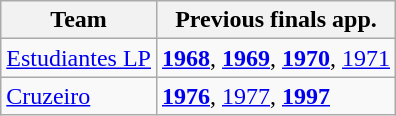<table class="wikitable">
<tr>
<th>Team</th>
<th>Previous finals app.</th>
</tr>
<tr>
<td> <a href='#'>Estudiantes LP</a></td>
<td><strong><a href='#'>1968</a></strong>, <strong><a href='#'>1969</a></strong>, <strong><a href='#'>1970</a></strong>, <a href='#'>1971</a></td>
</tr>
<tr>
<td> <a href='#'>Cruzeiro</a></td>
<td><strong><a href='#'>1976</a></strong>, <a href='#'>1977</a>, <strong><a href='#'>1997</a></strong></td>
</tr>
</table>
